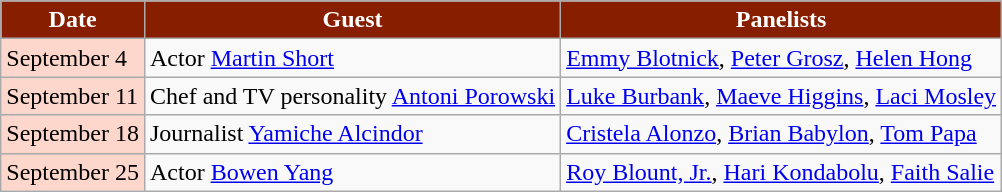<table class="wikitable">
<tr>
<th style="background:#871E00;color:#FFFFFF;">Date</th>
<th style="background:#871E00;color:#FFFFFF;">Guest</th>
<th style="background:#871E00;color:#FFFFFF;">Panelists</th>
</tr>
<tr>
<td style="background:#FDD6CC;color:#000000;">September 4</td>
<td>Actor <a href='#'>Martin Short</a></td>
<td><a href='#'>Emmy Blotnick</a>, <a href='#'>Peter Grosz</a>, <a href='#'>Helen Hong</a></td>
</tr>
<tr>
<td style="background:#FDD6CC;color:#000000;">September 11</td>
<td>Chef and TV personality <a href='#'>Antoni Porowski</a></td>
<td><a href='#'>Luke Burbank</a>, <a href='#'>Maeve Higgins</a>, <a href='#'>Laci Mosley</a></td>
</tr>
<tr>
<td style="background:#FDD6CC;color:#000000;">September 18</td>
<td>Journalist <a href='#'>Yamiche Alcindor</a></td>
<td><a href='#'>Cristela Alonzo</a>, <a href='#'>Brian Babylon</a>, <a href='#'>Tom Papa</a></td>
</tr>
<tr>
<td style="background:#FDD6CC;color:#000000;">September 25</td>
<td>Actor <a href='#'>Bowen Yang</a></td>
<td><a href='#'>Roy Blount, Jr.</a>, <a href='#'>Hari Kondabolu</a>, <a href='#'>Faith Salie</a></td>
</tr>
</table>
